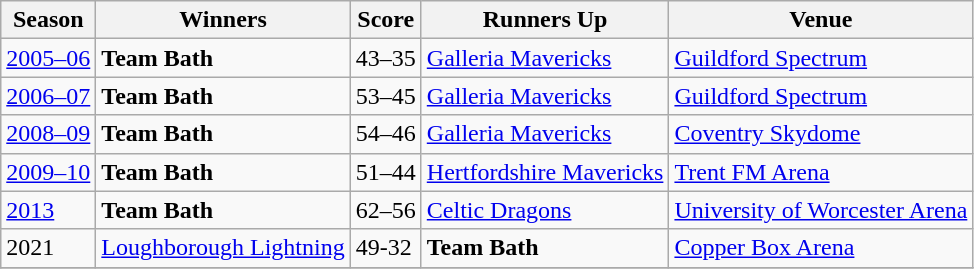<table class="wikitable collapsible">
<tr>
<th>Season</th>
<th>Winners</th>
<th>Score</th>
<th>Runners Up</th>
<th>Venue</th>
</tr>
<tr>
<td><a href='#'>2005–06</a></td>
<td><strong>Team Bath</strong></td>
<td>43–35</td>
<td><a href='#'>Galleria Mavericks</a></td>
<td><a href='#'>Guildford Spectrum</a></td>
</tr>
<tr>
<td><a href='#'>2006–07</a></td>
<td><strong>Team Bath</strong></td>
<td>53–45</td>
<td><a href='#'>Galleria Mavericks</a></td>
<td><a href='#'>Guildford Spectrum</a></td>
</tr>
<tr>
<td><a href='#'>2008–09</a></td>
<td><strong>Team Bath</strong></td>
<td>54–46</td>
<td><a href='#'>Galleria Mavericks</a></td>
<td><a href='#'>Coventry Skydome</a></td>
</tr>
<tr>
<td><a href='#'>2009–10</a></td>
<td><strong>Team Bath</strong></td>
<td>51–44</td>
<td><a href='#'>Hertfordshire Mavericks</a></td>
<td><a href='#'>Trent FM Arena</a></td>
</tr>
<tr>
<td><a href='#'>2013</a></td>
<td><strong>Team Bath</strong></td>
<td>62–56</td>
<td><a href='#'>Celtic Dragons</a></td>
<td><a href='#'>University of Worcester Arena</a></td>
</tr>
<tr>
<td>2021</td>
<td><a href='#'>Loughborough Lightning</a></td>
<td>49-32</td>
<td><strong>Team Bath</strong></td>
<td><a href='#'>Copper Box Arena</a></td>
</tr>
<tr>
</tr>
</table>
